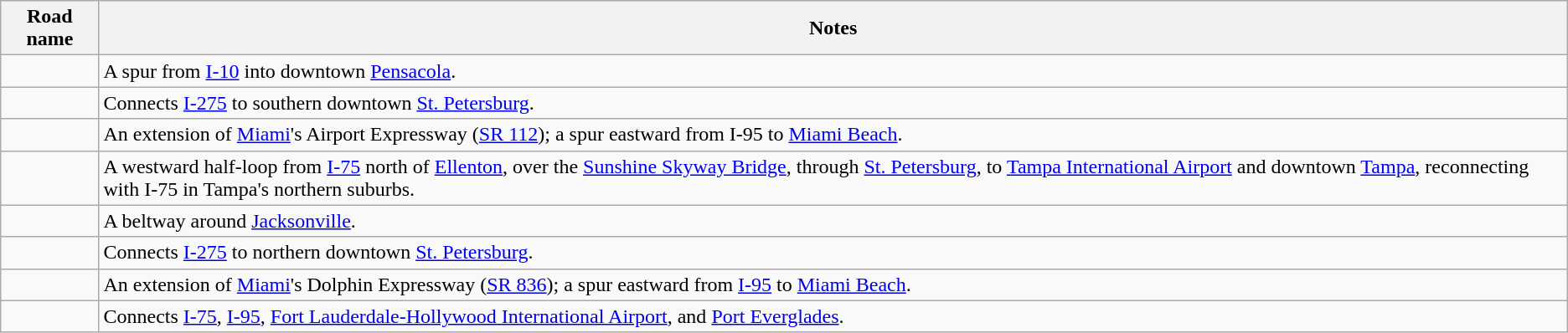<table class="wikitable">
<tr>
<th scope="col">Road name</th>
<th scope="col">Notes</th>
</tr>
<tr>
<td></td>
<td>A spur from <a href='#'>I-10</a> into downtown <a href='#'>Pensacola</a>.</td>
</tr>
<tr>
<td></td>
<td>Connects <a href='#'>I-275</a> to southern downtown <a href='#'>St. Petersburg</a>.</td>
</tr>
<tr>
<td></td>
<td>An extension of <a href='#'>Miami</a>'s Airport Expressway (<a href='#'>SR 112</a>); a spur eastward from I-95 to <a href='#'>Miami Beach</a>.</td>
</tr>
<tr>
<td></td>
<td>A  westward half-loop from <a href='#'>I-75</a> north of <a href='#'>Ellenton</a>, over the <a href='#'>Sunshine Skyway Bridge</a>, through <a href='#'>St. Petersburg</a>, to <a href='#'>Tampa International Airport</a> and downtown <a href='#'>Tampa</a>, reconnecting with I-75 in Tampa's northern suburbs.</td>
</tr>
<tr>
<td></td>
<td>A beltway around <a href='#'>Jacksonville</a>.</td>
</tr>
<tr>
<td></td>
<td>Connects <a href='#'>I-275</a> to northern downtown <a href='#'>St. Petersburg</a>.</td>
</tr>
<tr>
<td></td>
<td>An extension of <a href='#'>Miami</a>'s Dolphin Expressway (<a href='#'>SR 836</a>); a spur eastward from <a href='#'>I-95</a> to <a href='#'>Miami Beach</a>.</td>
</tr>
<tr>
<td></td>
<td>Connects <a href='#'>I-75</a>, <a href='#'>I-95</a>, <a href='#'>Fort Lauderdale-Hollywood International Airport</a>, and <a href='#'>Port Everglades</a>.</td>
</tr>
</table>
